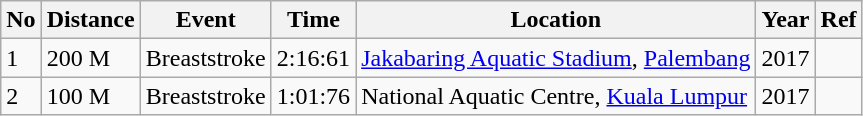<table class="wikitable sortable">
<tr>
<th>No</th>
<th>Distance</th>
<th>Event</th>
<th>Time</th>
<th>Location</th>
<th>Year</th>
<th>Ref</th>
</tr>
<tr>
<td>1</td>
<td>200 M</td>
<td>Breaststroke</td>
<td>2:16:61</td>
<td><a href='#'>Jakabaring Aquatic Stadium</a>, <a href='#'>Palembang</a></td>
<td>2017</td>
<td></td>
</tr>
<tr>
<td>2</td>
<td>100 M</td>
<td>Breaststroke</td>
<td>1:01:76</td>
<td>National Aquatic Centre, <a href='#'>Kuala Lumpur</a></td>
<td>2017</td>
<td></td>
</tr>
</table>
